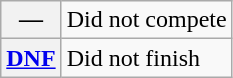<table class="wikitable">
<tr>
<th scope="row">—</th>
<td>Did not compete</td>
</tr>
<tr>
<th scope="row"><a href='#'>DNF</a></th>
<td>Did not finish</td>
</tr>
</table>
